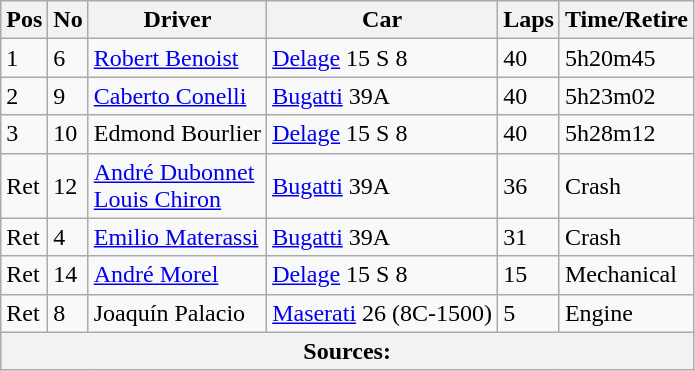<table class="wikitable">
<tr>
<th>Pos</th>
<th>No</th>
<th>Driver</th>
<th>Car</th>
<th>Laps</th>
<th>Time/Retire</th>
</tr>
<tr>
<td>1</td>
<td>6</td>
<td> <a href='#'>Robert Benoist</a></td>
<td><a href='#'>Delage</a> 15 S 8</td>
<td>40</td>
<td>5h20m45</td>
</tr>
<tr>
<td>2</td>
<td>9</td>
<td> <a href='#'>Caberto Conelli</a></td>
<td><a href='#'>Bugatti</a> 39A</td>
<td>40</td>
<td>5h23m02</td>
</tr>
<tr>
<td>3</td>
<td>10</td>
<td> Edmond Bourlier</td>
<td><a href='#'>Delage</a> 15 S 8</td>
<td>40</td>
<td>5h28m12</td>
</tr>
<tr>
<td>Ret</td>
<td>12</td>
<td> <a href='#'>André Dubonnet</a><br> <a href='#'>Louis Chiron</a></td>
<td><a href='#'>Bugatti</a> 39A</td>
<td>36</td>
<td>Crash</td>
</tr>
<tr>
<td>Ret</td>
<td>4</td>
<td> <a href='#'>Emilio Materassi</a></td>
<td><a href='#'>Bugatti</a> 39A</td>
<td>31</td>
<td>Crash</td>
</tr>
<tr>
<td>Ret</td>
<td>14</td>
<td> <a href='#'>André Morel</a></td>
<td><a href='#'>Delage</a> 15 S 8</td>
<td>15</td>
<td>Mechanical</td>
</tr>
<tr>
<td>Ret</td>
<td>8</td>
<td> Joaquín Palacio</td>
<td><a href='#'>Maserati</a> 26 (8C-1500)</td>
<td>5</td>
<td>Engine</td>
</tr>
<tr>
<th colspan=6>Sources:</th>
</tr>
</table>
